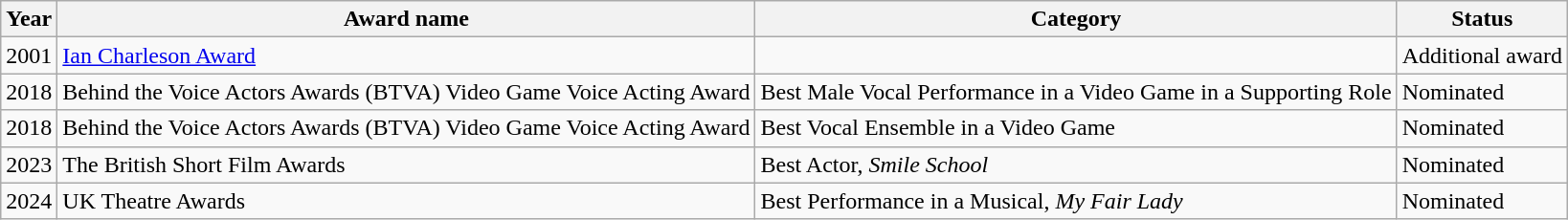<table class="wikitable sortable">
<tr>
<th>Year</th>
<th>Award name</th>
<th>Category</th>
<th>Status</th>
</tr>
<tr>
<td>2001</td>
<td><a href='#'>Ian Charleson Award</a></td>
<td></td>
<td>Additional award</td>
</tr>
<tr>
<td>2018</td>
<td>Behind the Voice Actors Awards (BTVA) Video Game Voice Acting Award</td>
<td>Best Male Vocal Performance in a Video Game in a Supporting Role</td>
<td>Nominated</td>
</tr>
<tr>
<td>2018</td>
<td>Behind the Voice Actors Awards (BTVA) Video Game Voice Acting Award</td>
<td>Best Vocal Ensemble in a Video Game</td>
<td>Nominated</td>
</tr>
<tr>
<td>2023</td>
<td>The British Short Film Awards</td>
<td>Best Actor, <em>Smile School</em></td>
<td>Nominated</td>
</tr>
<tr>
<td>2024</td>
<td>UK Theatre Awards</td>
<td>Best Performance in a Musical, <em>My Fair Lady</em></td>
<td>Nominated</td>
</tr>
</table>
